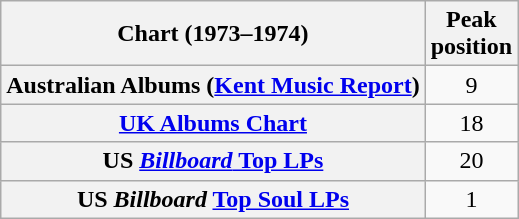<table class="wikitable sortable plainrowheaders">
<tr>
<th scope="col">Chart (1973–1974)</th>
<th scope="col">Peak<br>position</th>
</tr>
<tr>
<th scope="row">Australian Albums (<a href='#'>Kent Music Report</a>)</th>
<td align="center">9</td>
</tr>
<tr>
<th scope="row"><a href='#'>UK Albums Chart</a></th>
<td align="center">18</td>
</tr>
<tr>
<th scope="row">US <a href='#'><em>Billboard</em> Top LPs</a></th>
<td align="center">20</td>
</tr>
<tr>
<th scope="row">US <em>Billboard</em> <a href='#'>Top Soul LPs</a></th>
<td align="center">1</td>
</tr>
</table>
